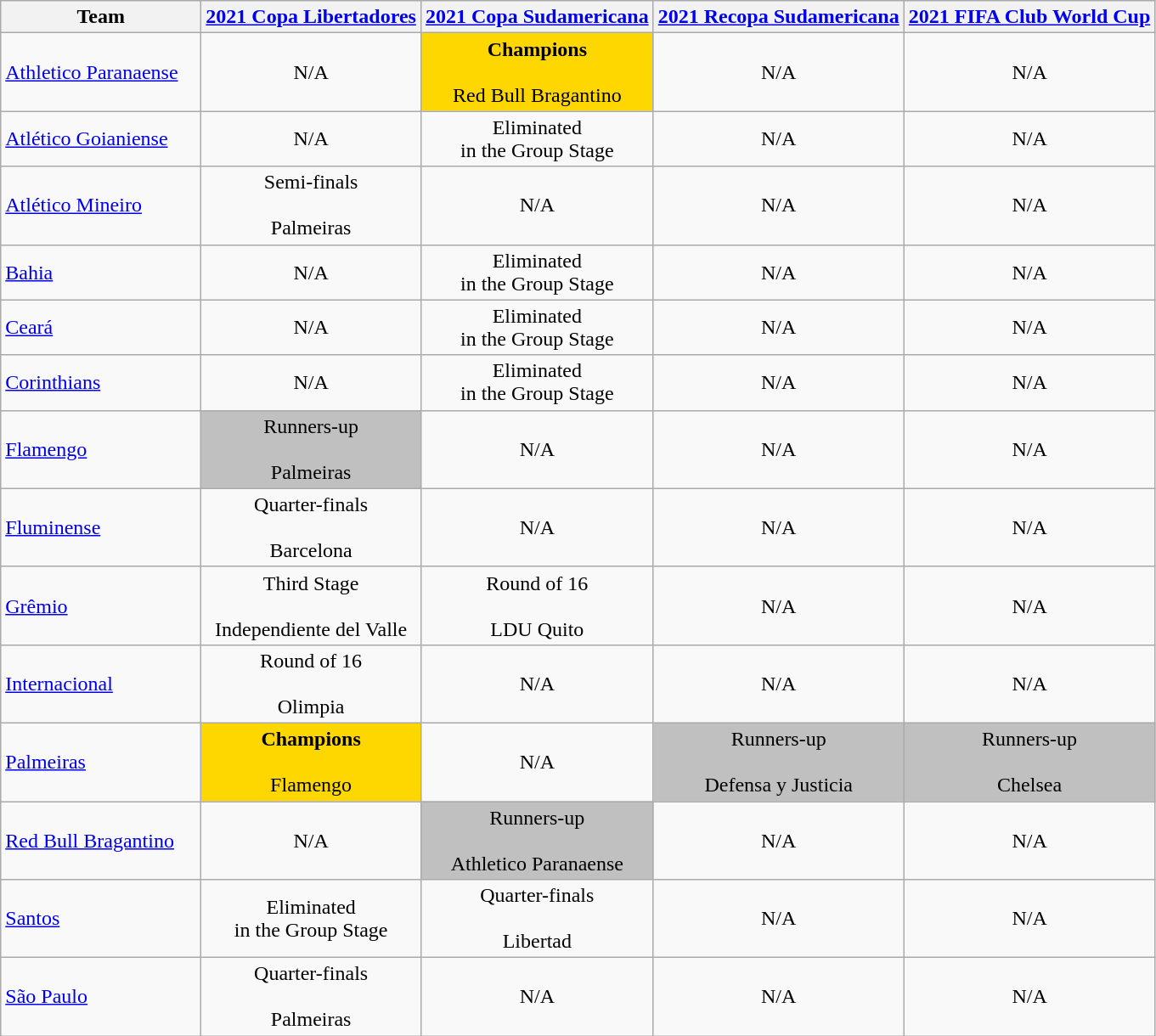<table class="wikitable">
<tr>
<th width=150>Team</th>
<th width=><a href='#'>2021 Copa Libertadores</a></th>
<th width=><a href='#'>2021 Copa Sudamericana</a></th>
<th width=><a href='#'>2021 Recopa Sudamericana</a></th>
<th width=><a href='#'>2021 FIFA Club World Cup</a></th>
</tr>
<tr>
<td><a href='#'>Athletico Paranaense</a></td>
<td align=center>N/A</td>
<td align=center bgcolor=gold><strong>Champions</strong><br><br> Red Bull Bragantino</td>
<td align=center>N/A</td>
<td align=center>N/A</td>
</tr>
<tr>
<td><a href='#'>Atlético Goianiense</a></td>
<td align=center>N/A</td>
<td align=center>Eliminated<br>in the Group Stage</td>
<td align=center>N/A</td>
<td align=center>N/A</td>
</tr>
<tr>
<td><a href='#'>Atlético Mineiro</a></td>
<td align=center>Semi-finals<br><br> Palmeiras</td>
<td align=center>N/A</td>
<td align=center>N/A</td>
<td align=center>N/A</td>
</tr>
<tr>
<td><a href='#'>Bahia</a></td>
<td align=center>N/A</td>
<td align=center>Eliminated<br>in the Group Stage</td>
<td align=center>N/A</td>
<td align=center>N/A</td>
</tr>
<tr>
<td><a href='#'>Ceará</a></td>
<td align=center>N/A</td>
<td align=center>Eliminated<br>in the Group Stage</td>
<td align=center>N/A</td>
<td align=center>N/A</td>
</tr>
<tr>
<td><a href='#'>Corinthians</a></td>
<td align=center>N/A</td>
<td align=center>Eliminated<br>in the Group Stage</td>
<td align=center>N/A</td>
<td align=center>N/A</td>
</tr>
<tr>
<td><a href='#'>Flamengo</a></td>
<td align=center bgcolor=silver>Runners-up<br><br> Palmeiras</td>
<td align=center>N/A</td>
<td align=center>N/A</td>
<td align=center>N/A</td>
</tr>
<tr>
<td><a href='#'>Fluminense</a></td>
<td align=center>Quarter-finals<br><br> Barcelona</td>
<td align=center>N/A</td>
<td align=center>N/A</td>
<td align=center>N/A</td>
</tr>
<tr>
<td><a href='#'>Grêmio</a></td>
<td align=center>Third Stage<br><br> Independiente del Valle</td>
<td align=center>Round of 16<br><br> LDU Quito</td>
<td align=center>N/A</td>
<td align=center>N/A</td>
</tr>
<tr>
<td><a href='#'>Internacional</a></td>
<td align=center>Round of 16<br><br> Olimpia</td>
<td align=center>N/A</td>
<td align=center>N/A</td>
<td align=center>N/A</td>
</tr>
<tr>
<td><a href='#'>Palmeiras</a></td>
<td align=center bgcolor=gold><strong>Champions</strong><br><br> Flamengo</td>
<td align=center>N/A</td>
<td align=center bgcolor=silver>Runners-up<br><br> Defensa y Justicia</td>
<td align=center bgcolor=silver>Runners-up<br><br> Chelsea</td>
</tr>
<tr>
<td><a href='#'>Red Bull Bragantino</a></td>
<td align=center>N/A</td>
<td align=center bgcolor=silver>Runners-up<br><br> Athletico Paranaense</td>
<td align=center>N/A</td>
<td align=center>N/A</td>
</tr>
<tr>
<td><a href='#'>Santos</a></td>
<td align=center>Eliminated<br>in the Group Stage</td>
<td align=center>Quarter-finals<br><br> Libertad</td>
<td align=center>N/A</td>
<td align=center>N/A</td>
</tr>
<tr>
<td><a href='#'>São Paulo</a></td>
<td align=center>Quarter-finals<br><br> Palmeiras</td>
<td align=center>N/A</td>
<td align=center>N/A</td>
<td align=center>N/A</td>
</tr>
</table>
